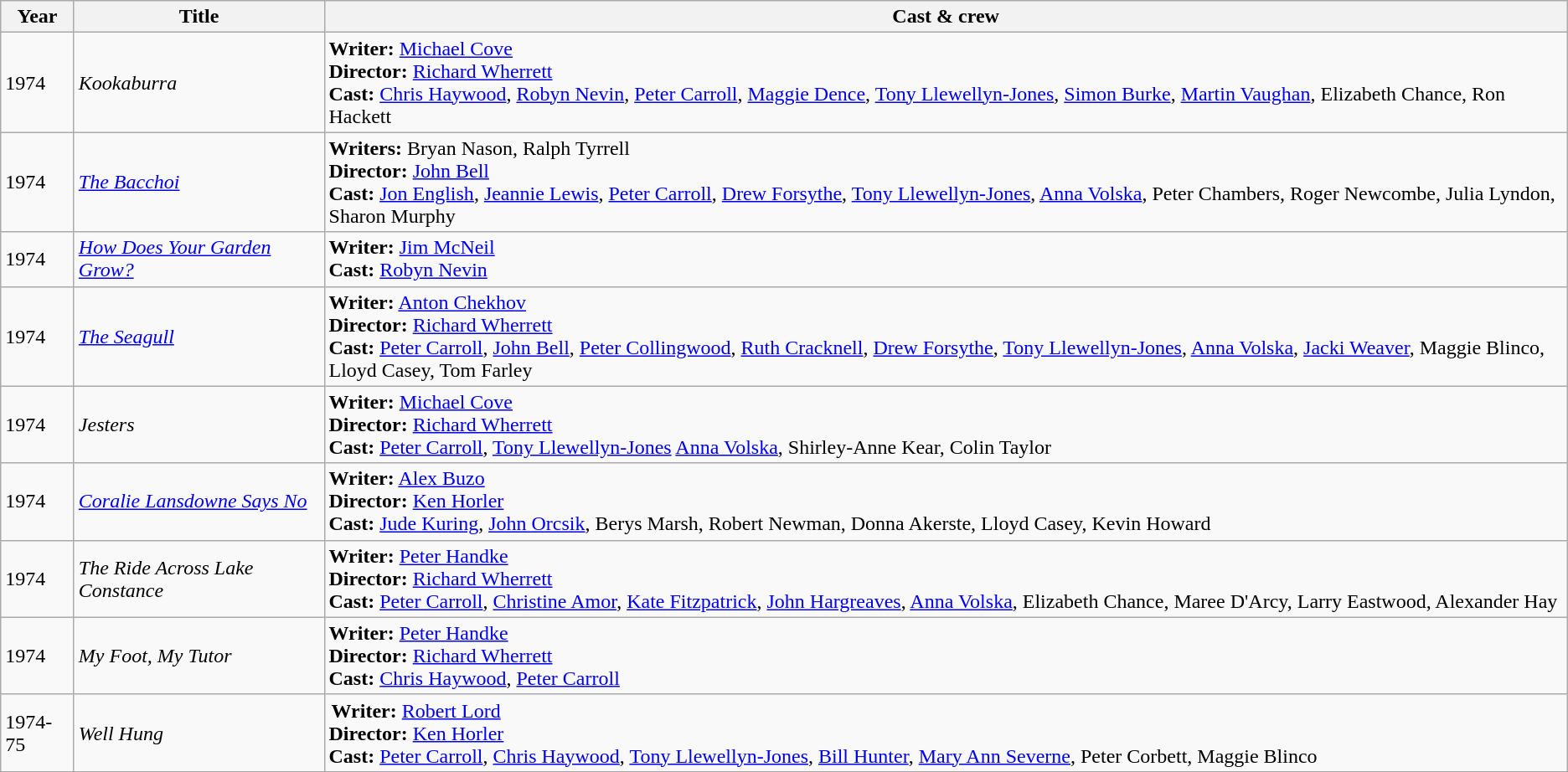<table class="wikitable sortable">
<tr>
<th>Year</th>
<th>Title</th>
<th>Cast & crew</th>
</tr>
<tr>
<td>1974</td>
<td><em>Kookaburra</em> </td>
<td><strong>Writer:</strong> <a href='#'>Michael Cove</a><br><strong>Director:</strong> <a href='#'>Richard Wherrett</a><br><strong>Cast:</strong> <a href='#'>Chris Haywood</a>, <a href='#'>Robyn Nevin</a>, <a href='#'>Peter Carroll</a>, <a href='#'>Maggie Dence</a>, <a href='#'>Tony Llewellyn-Jones</a>, <a href='#'>Simon Burke</a>, <a href='#'>Martin Vaughan</a>, Elizabeth Chance, Ron Hackett</td>
</tr>
<tr>
<td>1974</td>
<td><em><a href='#'>The Bacchoi</a></em></td>
<td><strong>Writers:</strong> Bryan Nason, Ralph Tyrrell<br><strong>Director:</strong> <a href='#'>John Bell</a><br><strong>Cast:</strong> <a href='#'>Jon English</a>, <a href='#'>Jeannie Lewis</a>, <a href='#'>Peter Carroll</a>, <a href='#'>Drew Forsythe</a>, <a href='#'>Tony Llewellyn-Jones</a>, <a href='#'>Anna Volska</a>, Peter Chambers, Roger Newcombe, Julia Lyndon, Sharon Murphy</td>
</tr>
<tr>
<td>1974</td>
<td><em><a href='#'>How Does Your Garden Grow?</a></em></td>
<td><strong>Writer:</strong> <a href='#'>Jim McNeil</a><br><strong>Cast:</strong> <a href='#'>Robyn Nevin</a></td>
</tr>
<tr>
<td>1974</td>
<td><em><a href='#'>The Seagull</a></em></td>
<td><strong>Writer:</strong> <a href='#'>Anton Chekhov</a><br><strong>Director:</strong> <a href='#'>Richard Wherrett</a><br><strong>Cast:</strong> <a href='#'>Peter Carroll</a>, <a href='#'>John Bell</a>, <a href='#'>Peter Collingwood</a>, <a href='#'>Ruth Cracknell</a>, <a href='#'>Drew Forsythe</a>, <a href='#'>Tony Llewellyn-Jones</a>, <a href='#'>Anna Volska</a>, <a href='#'>Jacki Weaver</a>, Maggie Blinco, Lloyd Casey, Tom Farley</td>
</tr>
<tr>
<td>1974</td>
<td><em>Jesters</em></td>
<td><strong>Writer:</strong> <a href='#'>Michael Cove</a><br><strong>Director:</strong> <a href='#'>Richard Wherrett</a><br><strong>Cast:</strong> <a href='#'>Peter Carroll</a>, <a href='#'>Tony Llewellyn-Jones</a> <a href='#'>Anna Volska</a>, Shirley-Anne Kear, Colin Taylor</td>
</tr>
<tr>
<td>1974</td>
<td><em><a href='#'>Coralie Lansdowne Says No</a> </em></td>
<td><strong>Writer:</strong> <a href='#'>Alex Buzo</a><br><strong>Director:</strong> <a href='#'>Ken Horler</a><br><strong>Cast:</strong> <a href='#'>Jude Kuring</a>, <a href='#'>John Orcsik</a>, Berys Marsh, Robert Newman, Donna Akerste, Lloyd Casey, Kevin Howard</td>
</tr>
<tr>
<td>1974</td>
<td><em>The Ride Across Lake Constance</em></td>
<td><strong>Writer:</strong> <a href='#'>Peter Handke</a><br><strong>Director:</strong> <a href='#'>Richard Wherrett</a><br><strong>Cast:</strong> <a href='#'>Peter Carroll</a>, <a href='#'>Christine Amor</a>, <a href='#'>Kate Fitzpatrick</a>, <a href='#'>John Hargreaves</a>, <a href='#'>Anna Volska</a>, Elizabeth Chance, Maree D'Arcy, Larry Eastwood, Alexander Hay</td>
</tr>
<tr>
<td>1974</td>
<td><em>My Foot, My Tutor</em></td>
<td><strong>Writer:</strong> <a href='#'>Peter Handke</a><br><strong>Director:</strong> <a href='#'>Richard Wherrett</a><br><strong>Cast:</strong> <a href='#'>Chris Haywood</a>, <a href='#'>Peter Carroll</a></td>
</tr>
<tr>
<td>1974-75</td>
<td><em>Well Hung</em> </td>
<td> <strong>Writer:</strong> <a href='#'>Robert Lord</a><br><strong>Director:</strong> <a href='#'>Ken Horler</a><br><strong>Cast:</strong> <a href='#'>Peter Carroll</a>, <a href='#'>Chris Haywood</a>, <a href='#'>Tony Llewellyn-Jones</a>, <a href='#'>Bill Hunter</a>, <a href='#'>Mary Ann Severne</a>, Peter Corbett, Maggie Blinco</td>
</tr>
</table>
